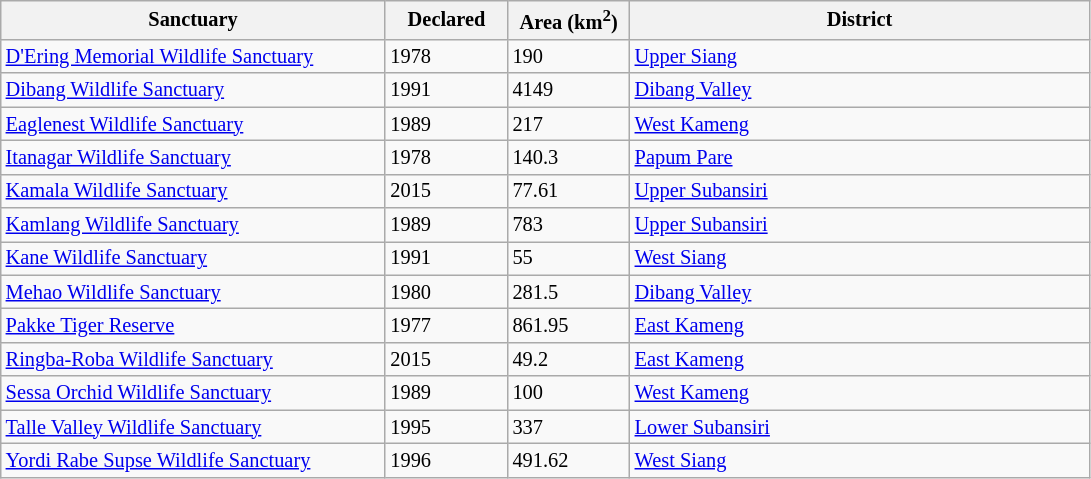<table class="wikitable sortable defaultcenter col1left col4left" style="font-size: 85%">
<tr>
<th scope="col" style="width: 250px;">Sanctuary</th>
<th scope="col" style="width: 75px;">Declared</th>
<th scope="col" style="width: 75px;">Area (km<sup>2</sup>)</th>
<th scope="col" style="width: 300px;">District</th>
</tr>
<tr>
<td><a href='#'>D'Ering Memorial Wildlife Sanctuary</a></td>
<td>1978</td>
<td>190</td>
<td><a href='#'>Upper Siang</a></td>
</tr>
<tr>
<td><a href='#'>Dibang Wildlife Sanctuary</a></td>
<td>1991</td>
<td>4149</td>
<td><a href='#'>Dibang Valley</a></td>
</tr>
<tr>
<td><a href='#'>Eaglenest Wildlife Sanctuary</a></td>
<td>1989</td>
<td>217</td>
<td><a href='#'>West Kameng</a></td>
</tr>
<tr>
<td><a href='#'>Itanagar Wildlife Sanctuary</a></td>
<td>1978</td>
<td>140.3</td>
<td><a href='#'>Papum Pare</a></td>
</tr>
<tr>
<td><a href='#'>Kamala Wildlife Sanctuary</a></td>
<td>2015</td>
<td>77.61</td>
<td><a href='#'>Upper Subansiri</a></td>
</tr>
<tr>
<td><a href='#'>Kamlang Wildlife Sanctuary</a></td>
<td>1989</td>
<td>783</td>
<td><a href='#'>Upper Subansiri</a></td>
</tr>
<tr>
<td><a href='#'>Kane Wildlife Sanctuary</a></td>
<td>1991</td>
<td>55</td>
<td><a href='#'>West Siang</a></td>
</tr>
<tr>
<td><a href='#'>Mehao Wildlife Sanctuary</a></td>
<td>1980</td>
<td>281.5</td>
<td><a href='#'>Dibang Valley</a></td>
</tr>
<tr>
<td><a href='#'>Pakke Tiger Reserve</a></td>
<td>1977</td>
<td>861.95</td>
<td><a href='#'>East Kameng</a></td>
</tr>
<tr>
<td><a href='#'>Ringba-Roba Wildlife Sanctuary</a></td>
<td>2015</td>
<td>49.2</td>
<td><a href='#'>East Kameng</a></td>
</tr>
<tr>
<td><a href='#'>Sessa Orchid Wildlife Sanctuary</a></td>
<td>1989</td>
<td>100</td>
<td><a href='#'>West Kameng</a></td>
</tr>
<tr>
<td><a href='#'>Talle Valley Wildlife Sanctuary</a></td>
<td>1995</td>
<td>337</td>
<td><a href='#'>Lower Subansiri</a></td>
</tr>
<tr>
<td><a href='#'>Yordi Rabe Supse Wildlife Sanctuary</a></td>
<td>1996</td>
<td>491.62</td>
<td><a href='#'>West Siang</a></td>
</tr>
</table>
